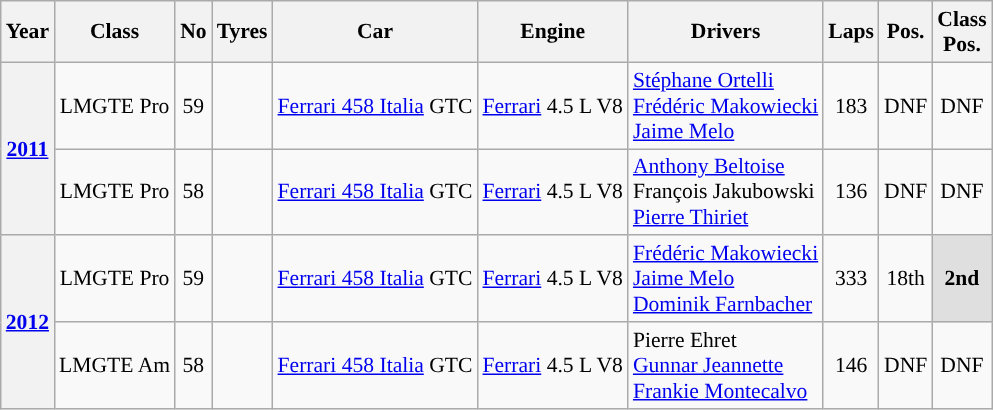<table class="wikitable" style="font-size:90%">
<tr>
<th>Year</th>
<th>Class</th>
<th>No</th>
<th>Tyres</th>
<th>Car</th>
<th>Engine</th>
<th>Drivers</th>
<th>Laps</th>
<th>Pos.</th>
<th>Class<br>Pos.</th>
</tr>
<tr align="center">
<th rowspan =2><a href='#'>2011</a></th>
<td>LMGTE Pro</td>
<td>59</td>
<td></td>
<td align="left"><a href='#'>Ferrari 458 Italia</a> GTC</td>
<td align="left"><a href='#'>Ferrari</a> 4.5 L V8</td>
<td align="left"> <a href='#'>Stéphane Ortelli</a><br> <a href='#'>Frédéric Makowiecki</a><br> <a href='#'>Jaime Melo</a></td>
<td>183</td>
<td>DNF</td>
<td>DNF</td>
</tr>
<tr align="center">
<td>LMGTE Pro</td>
<td>58</td>
<td></td>
<td align="left"><a href='#'>Ferrari 458 Italia</a> GTC</td>
<td align="left"><a href='#'>Ferrari</a> 4.5 L V8</td>
<td align="left"> <a href='#'>Anthony Beltoise</a><br> François Jakubowski<br> <a href='#'>Pierre Thiriet</a></td>
<td>136</td>
<td>DNF</td>
<td>DNF</td>
</tr>
<tr align="center">
<th rowspan =2><a href='#'>2012</a></th>
<td>LMGTE Pro</td>
<td>59</td>
<td></td>
<td align="left"><a href='#'>Ferrari 458 Italia</a> GTC</td>
<td align="left"><a href='#'>Ferrari</a> 4.5 L V8</td>
<td align="left"> <a href='#'>Frédéric Makowiecki</a><br> <a href='#'>Jaime Melo</a><br> <a href='#'>Dominik Farnbacher</a></td>
<td>333</td>
<td>18th</td>
<td style="background:#DFDFDF;"><strong>2nd</strong></td>
</tr>
<tr align="center">
<td>LMGTE Am</td>
<td>58</td>
<td></td>
<td align="left"><a href='#'>Ferrari 458 Italia</a> GTC</td>
<td align="left"><a href='#'>Ferrari</a> 4.5 L V8</td>
<td align="left"> Pierre Ehret<br> <a href='#'>Gunnar Jeannette</a><br> <a href='#'>Frankie Montecalvo</a></td>
<td>146</td>
<td>DNF</td>
<td>DNF</td>
</tr>
</table>
